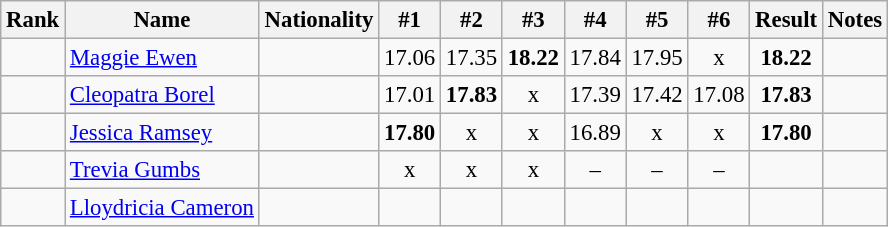<table class="wikitable sortable" style="text-align:center;font-size:95%">
<tr>
<th>Rank</th>
<th>Name</th>
<th>Nationality</th>
<th>#1</th>
<th>#2</th>
<th>#3</th>
<th>#4</th>
<th>#5</th>
<th>#6</th>
<th>Result</th>
<th>Notes</th>
</tr>
<tr>
<td></td>
<td align=left><a href='#'>Maggie Ewen</a></td>
<td align=left></td>
<td>17.06</td>
<td>17.35</td>
<td><strong>18.22</strong></td>
<td>17.84</td>
<td>17.95</td>
<td>x</td>
<td><strong>18.22</strong></td>
<td></td>
</tr>
<tr>
<td></td>
<td align=left><a href='#'>Cleopatra Borel</a></td>
<td align=left></td>
<td>17.01</td>
<td><strong>17.83</strong></td>
<td>x</td>
<td>17.39</td>
<td>17.42</td>
<td>17.08</td>
<td><strong>17.83</strong></td>
<td></td>
</tr>
<tr>
<td></td>
<td align=left><a href='#'>Jessica Ramsey</a></td>
<td align=left></td>
<td><strong>17.80</strong></td>
<td>x</td>
<td>x</td>
<td>16.89</td>
<td>x</td>
<td>x</td>
<td><strong>17.80</strong></td>
<td></td>
</tr>
<tr>
<td></td>
<td align=left><a href='#'>Trevia Gumbs</a></td>
<td align=left></td>
<td>x</td>
<td>x</td>
<td>x</td>
<td>–</td>
<td>–</td>
<td>–</td>
<td><strong></strong></td>
<td></td>
</tr>
<tr>
<td></td>
<td align=left><a href='#'>Lloydricia Cameron</a></td>
<td align=left></td>
<td></td>
<td></td>
<td></td>
<td></td>
<td></td>
<td></td>
<td><strong></strong></td>
<td></td>
</tr>
</table>
